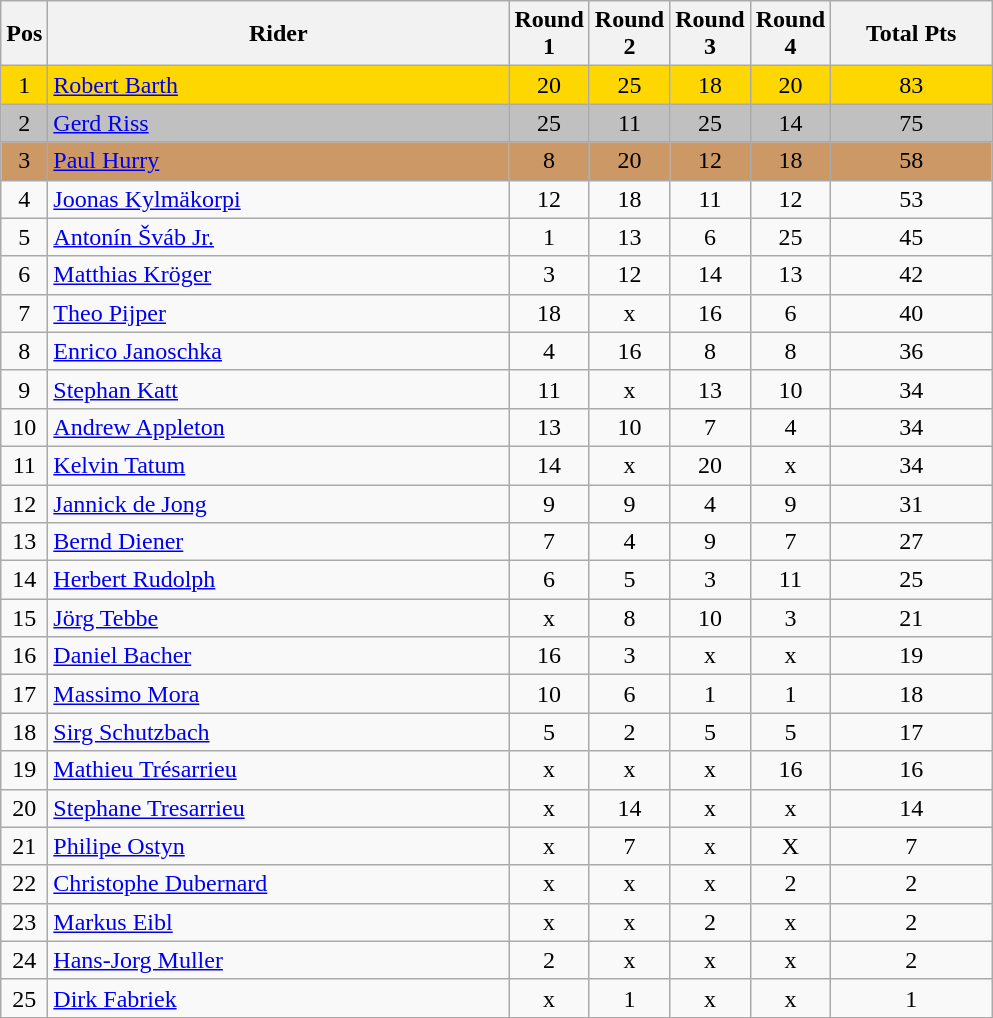<table class="wikitable" style="font-size: 100%">
<tr>
<th width=20>Pos</th>
<th width=300>Rider</th>
<th width=40>Round 1</th>
<th width=40>Round 2</th>
<th width=40>Round 3</th>
<th width=40>Round 4</th>
<th width=100>Total Pts</th>
</tr>
<tr align=center style="background-color: gold;">
<td>1</td>
<td align="left"> <a href='#'>Robert Barth</a></td>
<td>20</td>
<td>25</td>
<td>18</td>
<td>20</td>
<td>83</td>
</tr>
<tr align=center style="background-color: silver;">
<td>2</td>
<td align="left"> <a href='#'>Gerd Riss</a></td>
<td>25</td>
<td>11</td>
<td>25</td>
<td>14</td>
<td>75</td>
</tr>
<tr align=center style="background-color: #cc9966;">
<td>3</td>
<td align="left"> <a href='#'>Paul Hurry</a></td>
<td>8</td>
<td>20</td>
<td>12</td>
<td>18</td>
<td>58</td>
</tr>
<tr align=center>
<td>4</td>
<td align="left"> <a href='#'>Joonas Kylmäkorpi</a></td>
<td>12</td>
<td>18</td>
<td>11</td>
<td>12</td>
<td>53</td>
</tr>
<tr align=center>
<td>5</td>
<td align="left"> <a href='#'>Antonín Šváb Jr.</a></td>
<td>1</td>
<td>13</td>
<td>6</td>
<td>25</td>
<td>45</td>
</tr>
<tr align=center>
<td>6</td>
<td align="left"> <a href='#'>Matthias Kröger</a></td>
<td>3</td>
<td>12</td>
<td>14</td>
<td>13</td>
<td>42</td>
</tr>
<tr align=center>
<td>7</td>
<td align="left"> <a href='#'>Theo Pijper</a></td>
<td>18</td>
<td>x</td>
<td>16</td>
<td>6</td>
<td>40</td>
</tr>
<tr align=center>
<td>8</td>
<td align="left"> <a href='#'>Enrico Janoschka</a></td>
<td>4</td>
<td>16</td>
<td>8</td>
<td>8</td>
<td>36</td>
</tr>
<tr align=center>
<td>9</td>
<td align="left"> <a href='#'>Stephan Katt</a></td>
<td>11</td>
<td>x</td>
<td>13</td>
<td>10</td>
<td>34</td>
</tr>
<tr align=center>
<td>10</td>
<td align="left"> <a href='#'>Andrew Appleton</a></td>
<td>13</td>
<td>10</td>
<td>7</td>
<td>4</td>
<td>34</td>
</tr>
<tr align=center>
<td>11</td>
<td align="left"> <a href='#'>Kelvin Tatum</a></td>
<td>14</td>
<td>x</td>
<td>20</td>
<td>x</td>
<td>34</td>
</tr>
<tr align=center>
<td>12</td>
<td align="left"> <a href='#'>Jannick de Jong</a></td>
<td>9</td>
<td>9</td>
<td>4</td>
<td>9</td>
<td>31</td>
</tr>
<tr align=center>
<td>13</td>
<td align="left"> <a href='#'>Bernd Diener</a></td>
<td>7</td>
<td>4</td>
<td>9</td>
<td>7</td>
<td>27</td>
</tr>
<tr align=center>
<td>14</td>
<td align="left"> <a href='#'>Herbert Rudolph</a></td>
<td>6</td>
<td>5</td>
<td>3</td>
<td>11</td>
<td>25</td>
</tr>
<tr align=center>
<td>15</td>
<td align="left"> <a href='#'>Jörg Tebbe</a></td>
<td>x</td>
<td>8</td>
<td>10</td>
<td>3</td>
<td>21</td>
</tr>
<tr align=center>
<td>16</td>
<td align="left"> <a href='#'>Daniel Bacher</a></td>
<td>16</td>
<td>3</td>
<td>x</td>
<td>x</td>
<td>19</td>
</tr>
<tr align=center>
<td>17</td>
<td align="left"> <a href='#'>Massimo Mora</a></td>
<td>10</td>
<td>6</td>
<td>1</td>
<td>1</td>
<td>18</td>
</tr>
<tr align=center>
<td>18</td>
<td align="left"> <a href='#'>Sirg Schutzbach</a></td>
<td>5</td>
<td>2</td>
<td>5</td>
<td>5</td>
<td>17</td>
</tr>
<tr align=center>
<td>19</td>
<td align="left"> <a href='#'>Mathieu Trésarrieu</a></td>
<td>x</td>
<td>x</td>
<td>x</td>
<td>16</td>
<td>16</td>
</tr>
<tr align=center>
<td>20</td>
<td align="left"> <a href='#'>Stephane Tresarrieu</a></td>
<td>x</td>
<td>14</td>
<td>x</td>
<td>x</td>
<td>14</td>
</tr>
<tr align=center>
<td>21</td>
<td align="left"> <a href='#'>Philipe Ostyn</a></td>
<td>x</td>
<td>7</td>
<td>x</td>
<td>X</td>
<td>7</td>
</tr>
<tr align=center>
<td>22</td>
<td align="left"> <a href='#'>Christophe Dubernard</a></td>
<td>x</td>
<td>x</td>
<td>x</td>
<td>2</td>
<td>2</td>
</tr>
<tr align=center>
<td>23</td>
<td align="left"> <a href='#'>Markus Eibl</a></td>
<td>x</td>
<td>x</td>
<td>2</td>
<td>x</td>
<td>2</td>
</tr>
<tr align=center>
<td>24</td>
<td align="left"> <a href='#'>Hans-Jorg Muller</a></td>
<td>2</td>
<td>x</td>
<td>x</td>
<td>x</td>
<td>2</td>
</tr>
<tr align=center>
<td>25</td>
<td align="left"> <a href='#'>Dirk Fabriek</a></td>
<td>x</td>
<td>1</td>
<td>x</td>
<td>x</td>
<td>1</td>
</tr>
</table>
